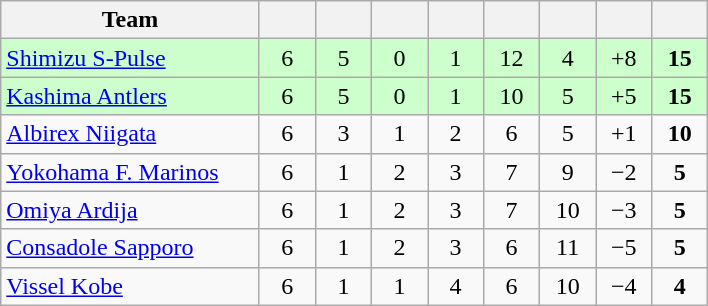<table class="wikitable" style="text-align:center;">
<tr>
<th width=165>Team</th>
<th width=30></th>
<th width=30></th>
<th width=30></th>
<th width=30></th>
<th width=30></th>
<th width=30></th>
<th width=30></th>
<th width=30></th>
</tr>
<tr style="background:#ccffcc;">
<td align=left><a href='#'>Shimizu S-Pulse</a></td>
<td>6</td>
<td>5</td>
<td>0</td>
<td>1</td>
<td>12</td>
<td>4</td>
<td>+8</td>
<td><strong>15</strong></td>
</tr>
<tr style="background:#ccffcc;">
<td align=left><a href='#'>Kashima Antlers</a></td>
<td>6</td>
<td>5</td>
<td>0</td>
<td>1</td>
<td>10</td>
<td>5</td>
<td>+5</td>
<td><strong>15</strong></td>
</tr>
<tr>
<td align=left><a href='#'>Albirex Niigata</a></td>
<td>6</td>
<td>3</td>
<td>1</td>
<td>2</td>
<td>6</td>
<td>5</td>
<td>+1</td>
<td><strong>10</strong></td>
</tr>
<tr>
<td align=left><a href='#'>Yokohama F. Marinos</a></td>
<td>6</td>
<td>1</td>
<td>2</td>
<td>3</td>
<td>7</td>
<td>9</td>
<td>−2</td>
<td><strong>5</strong></td>
</tr>
<tr>
<td align=left><a href='#'>Omiya Ardija</a></td>
<td>6</td>
<td>1</td>
<td>2</td>
<td>3</td>
<td>7</td>
<td>10</td>
<td>−3</td>
<td><strong>5</strong></td>
</tr>
<tr>
<td align=left><a href='#'>Consadole Sapporo</a></td>
<td>6</td>
<td>1</td>
<td>2</td>
<td>3</td>
<td>6</td>
<td>11</td>
<td>−5</td>
<td><strong>5</strong></td>
</tr>
<tr>
<td align=left><a href='#'>Vissel Kobe</a></td>
<td>6</td>
<td>1</td>
<td>1</td>
<td>4</td>
<td>6</td>
<td>10</td>
<td>−4</td>
<td><strong>4</strong></td>
</tr>
</table>
